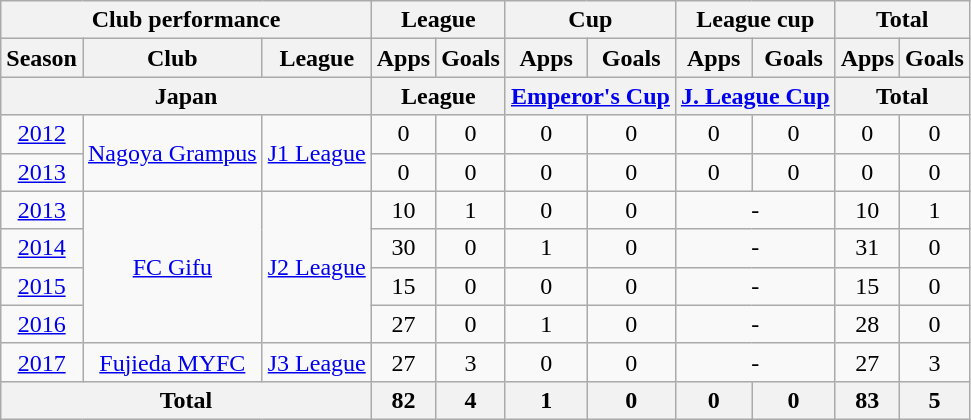<table class="wikitable" style="text-align:center;">
<tr>
<th colspan=3>Club performance</th>
<th colspan=2>League</th>
<th colspan=2>Cup</th>
<th colspan=2>League cup</th>
<th colspan=2>Total</th>
</tr>
<tr>
<th>Season</th>
<th>Club</th>
<th>League</th>
<th>Apps</th>
<th>Goals</th>
<th>Apps</th>
<th>Goals</th>
<th>Apps</th>
<th>Goals</th>
<th>Apps</th>
<th>Goals</th>
</tr>
<tr>
<th colspan=3>Japan</th>
<th colspan=2>League</th>
<th colspan=2><a href='#'>Emperor's Cup</a></th>
<th colspan=2><a href='#'>J. League Cup</a></th>
<th colspan=2>Total</th>
</tr>
<tr>
<td><a href='#'>2012</a></td>
<td rowspan=2><a href='#'>Nagoya Grampus</a></td>
<td rowspan=2><a href='#'>J1 League</a></td>
<td>0</td>
<td>0</td>
<td>0</td>
<td>0</td>
<td>0</td>
<td>0</td>
<td>0</td>
<td>0</td>
</tr>
<tr>
<td><a href='#'>2013</a></td>
<td>0</td>
<td>0</td>
<td>0</td>
<td>0</td>
<td>0</td>
<td>0</td>
<td>0</td>
<td>0</td>
</tr>
<tr>
<td><a href='#'>2013</a></td>
<td rowspan="4"><a href='#'>FC Gifu</a></td>
<td rowspan="4"><a href='#'>J2 League</a></td>
<td>10</td>
<td>1</td>
<td>0</td>
<td>0</td>
<td colspan=2>-</td>
<td>10</td>
<td>1</td>
</tr>
<tr>
<td><a href='#'>2014</a></td>
<td>30</td>
<td>0</td>
<td>1</td>
<td>0</td>
<td colspan=2>-</td>
<td>31</td>
<td>0</td>
</tr>
<tr>
<td><a href='#'>2015</a></td>
<td>15</td>
<td>0</td>
<td>0</td>
<td>0</td>
<td colspan=2>-</td>
<td>15</td>
<td>0</td>
</tr>
<tr>
<td><a href='#'>2016</a></td>
<td>27</td>
<td>0</td>
<td>1</td>
<td>0</td>
<td colspan=2>-</td>
<td>28</td>
<td>0</td>
</tr>
<tr>
<td><a href='#'>2017</a></td>
<td rowspan="1"><a href='#'>Fujieda MYFC</a></td>
<td rowspan="1"><a href='#'>J3 League</a></td>
<td>27</td>
<td>3</td>
<td>0</td>
<td>0</td>
<td colspan=2>-</td>
<td>27</td>
<td>3</td>
</tr>
<tr>
<th colspan=3>Total</th>
<th>82</th>
<th>4</th>
<th>1</th>
<th>0</th>
<th>0</th>
<th>0</th>
<th>83</th>
<th>5</th>
</tr>
</table>
